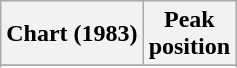<table class="wikitable sortable">
<tr>
<th>Chart (1983)</th>
<th>Peak<br>position</th>
</tr>
<tr>
</tr>
<tr>
</tr>
<tr>
</tr>
</table>
